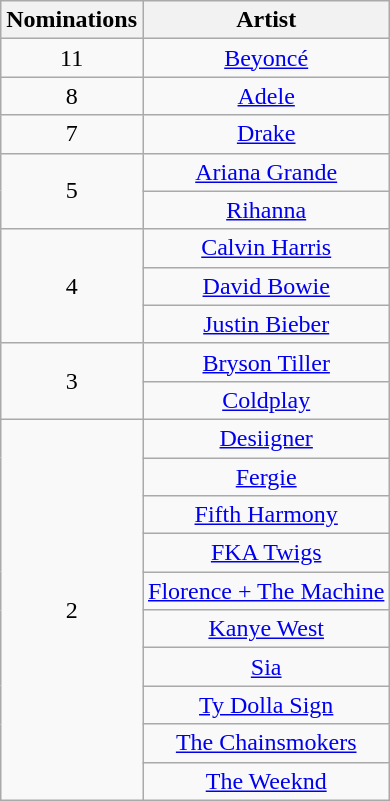<table class="wikitable" rowspan="2" style="text-align:center">
<tr>
<th scope="col" style="width:55px;">Nominations</th>
<th scope="col" style="text-align:center;">Artist</th>
</tr>
<tr>
<td style="text-align:center">11</td>
<td><a href='#'>Beyoncé</a></td>
</tr>
<tr>
<td style="text-align:center">8</td>
<td><a href='#'>Adele</a></td>
</tr>
<tr>
<td style="text-align:center">7</td>
<td><a href='#'>Drake</a></td>
</tr>
<tr>
<td rowspan="2" style="text-align:center">5</td>
<td><a href='#'>Ariana Grande</a></td>
</tr>
<tr>
<td><a href='#'>Rihanna</a></td>
</tr>
<tr>
<td rowspan="3" style="text-align:center">4</td>
<td><a href='#'>Calvin Harris</a></td>
</tr>
<tr>
<td><a href='#'>David Bowie</a></td>
</tr>
<tr>
<td><a href='#'>Justin Bieber</a></td>
</tr>
<tr>
<td rowspan="2" style="text-align:center">3</td>
<td><a href='#'>Bryson Tiller</a></td>
</tr>
<tr>
<td><a href='#'>Coldplay</a></td>
</tr>
<tr>
<td rowspan="10" style="text-align:center">2</td>
<td><a href='#'>Desiigner</a></td>
</tr>
<tr>
<td><a href='#'>Fergie</a></td>
</tr>
<tr>
<td><a href='#'>Fifth Harmony</a></td>
</tr>
<tr>
<td><a href='#'>FKA Twigs</a></td>
</tr>
<tr>
<td><a href='#'>Florence + The Machine</a></td>
</tr>
<tr>
<td><a href='#'>Kanye West</a></td>
</tr>
<tr>
<td><a href='#'>Sia</a></td>
</tr>
<tr>
<td><a href='#'>Ty Dolla Sign</a></td>
</tr>
<tr>
<td><a href='#'>The Chainsmokers</a></td>
</tr>
<tr>
<td><a href='#'>The Weeknd</a></td>
</tr>
</table>
